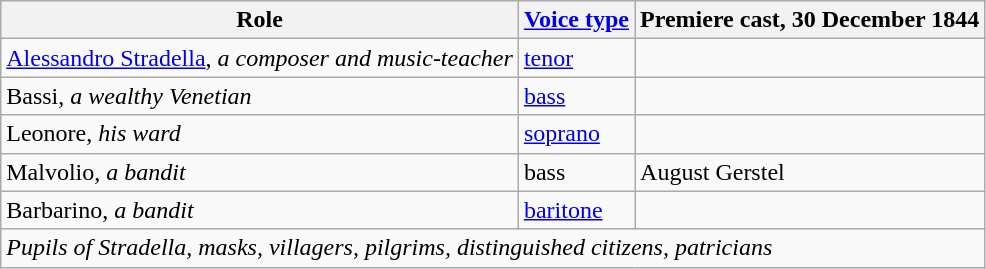<table class="wikitable">
<tr>
<th>Role</th>
<th><a href='#'>Voice type</a></th>
<th>Premiere cast, 30 December 1844</th>
</tr>
<tr>
<td><a href='#'>Alessandro Stradella</a>, <em>a composer and music-teacher</em></td>
<td><a href='#'>tenor</a></td>
<td></td>
</tr>
<tr>
<td>Bassi, <em>a wealthy Venetian</em></td>
<td><a href='#'>bass</a></td>
<td></td>
</tr>
<tr>
<td>Leonore, <em>his ward</em></td>
<td><a href='#'>soprano</a></td>
<td></td>
</tr>
<tr>
<td>Malvolio, <em>a bandit</em></td>
<td>bass</td>
<td>August Gerstel</td>
</tr>
<tr>
<td>Barbarino, <em>a bandit</em></td>
<td><a href='#'>baritone</a></td>
<td></td>
</tr>
<tr>
<td colspan="3"><em>Pupils of Stradella, masks, villagers, pilgrims, distinguished citizens, patricians</em></td>
</tr>
</table>
